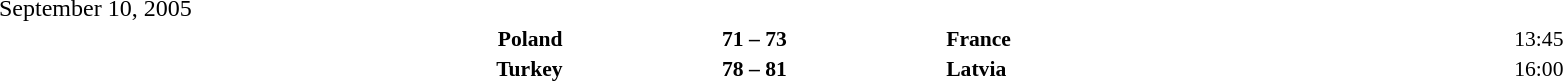<table width=100% cellspacing=1>
<tr>
<th width=30%></th>
<th width=20%></th>
<th width=30%></th>
<th width=20%></th>
</tr>
<tr>
<td>September 10, 2005</td>
</tr>
<tr style=font-size:90%>
<td align=right><strong>Poland</strong></td>
<td align=center><strong>71 – 73</strong></td>
<td><strong>France</strong></td>
<td>13:45</td>
</tr>
<tr style=font-size:90%>
<td align=right><strong>Turkey</strong></td>
<td align=center><strong>78 – 81</strong></td>
<td><strong>Latvia</strong></td>
<td>16:00</td>
</tr>
</table>
